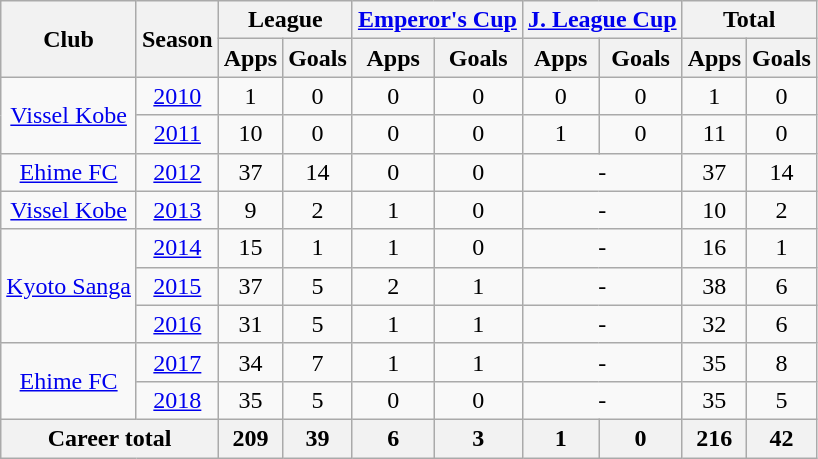<table class="wikitable" style="text-align:center;">
<tr>
<th rowspan="2">Club</th>
<th rowspan="2">Season</th>
<th colspan="2">League</th>
<th colspan="2"><a href='#'>Emperor's Cup</a></th>
<th colspan="2"><a href='#'>J. League Cup</a></th>
<th colspan="2">Total</th>
</tr>
<tr>
<th>Apps</th>
<th>Goals</th>
<th>Apps</th>
<th>Goals</th>
<th>Apps</th>
<th>Goals</th>
<th>Apps</th>
<th>Goals</th>
</tr>
<tr>
<td rowspan="2"><a href='#'>Vissel Kobe</a></td>
<td><a href='#'>2010</a></td>
<td>1</td>
<td>0</td>
<td>0</td>
<td>0</td>
<td>0</td>
<td>0</td>
<td>1</td>
<td>0</td>
</tr>
<tr>
<td><a href='#'>2011</a></td>
<td>10</td>
<td>0</td>
<td>0</td>
<td>0</td>
<td>1</td>
<td>0</td>
<td>11</td>
<td>0</td>
</tr>
<tr>
<td><a href='#'>Ehime FC</a></td>
<td><a href='#'>2012</a></td>
<td>37</td>
<td>14</td>
<td>0</td>
<td>0</td>
<td colspan="2">-</td>
<td>37</td>
<td>14</td>
</tr>
<tr>
<td><a href='#'>Vissel Kobe</a></td>
<td><a href='#'>2013</a></td>
<td>9</td>
<td>2</td>
<td>1</td>
<td>0</td>
<td colspan="2">-</td>
<td>10</td>
<td>2</td>
</tr>
<tr>
<td rowspan="3"><a href='#'>Kyoto Sanga</a></td>
<td><a href='#'>2014</a></td>
<td>15</td>
<td>1</td>
<td>1</td>
<td>0</td>
<td colspan="2">-</td>
<td>16</td>
<td>1</td>
</tr>
<tr>
<td><a href='#'>2015</a></td>
<td>37</td>
<td>5</td>
<td>2</td>
<td>1</td>
<td colspan="2">-</td>
<td>38</td>
<td>6</td>
</tr>
<tr>
<td><a href='#'>2016</a></td>
<td>31</td>
<td>5</td>
<td>1</td>
<td>1</td>
<td colspan="2">-</td>
<td>32</td>
<td>6</td>
</tr>
<tr>
<td rowspan="2"><a href='#'>Ehime FC</a></td>
<td><a href='#'>2017</a></td>
<td>34</td>
<td>7</td>
<td>1</td>
<td>1</td>
<td colspan="2">-</td>
<td>35</td>
<td>8</td>
</tr>
<tr>
<td><a href='#'>2018</a></td>
<td>35</td>
<td>5</td>
<td>0</td>
<td>0</td>
<td colspan="2">-</td>
<td>35</td>
<td>5</td>
</tr>
<tr>
<th colspan="2">Career total</th>
<th>209</th>
<th>39</th>
<th>6</th>
<th>3</th>
<th>1</th>
<th>0</th>
<th>216</th>
<th>42</th>
</tr>
</table>
